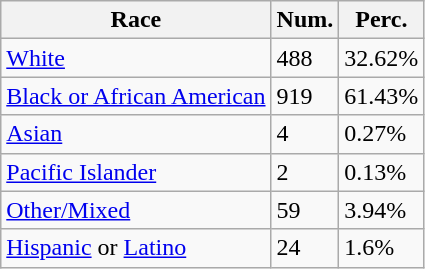<table class="wikitable">
<tr>
<th>Race</th>
<th>Num.</th>
<th>Perc.</th>
</tr>
<tr>
<td><a href='#'>White</a></td>
<td>488</td>
<td>32.62%</td>
</tr>
<tr>
<td><a href='#'>Black or African American</a></td>
<td>919</td>
<td>61.43%</td>
</tr>
<tr>
<td><a href='#'>Asian</a></td>
<td>4</td>
<td>0.27%</td>
</tr>
<tr>
<td><a href='#'>Pacific Islander</a></td>
<td>2</td>
<td>0.13%</td>
</tr>
<tr>
<td><a href='#'>Other/Mixed</a></td>
<td>59</td>
<td>3.94%</td>
</tr>
<tr>
<td><a href='#'>Hispanic</a> or <a href='#'>Latino</a></td>
<td>24</td>
<td>1.6%</td>
</tr>
</table>
